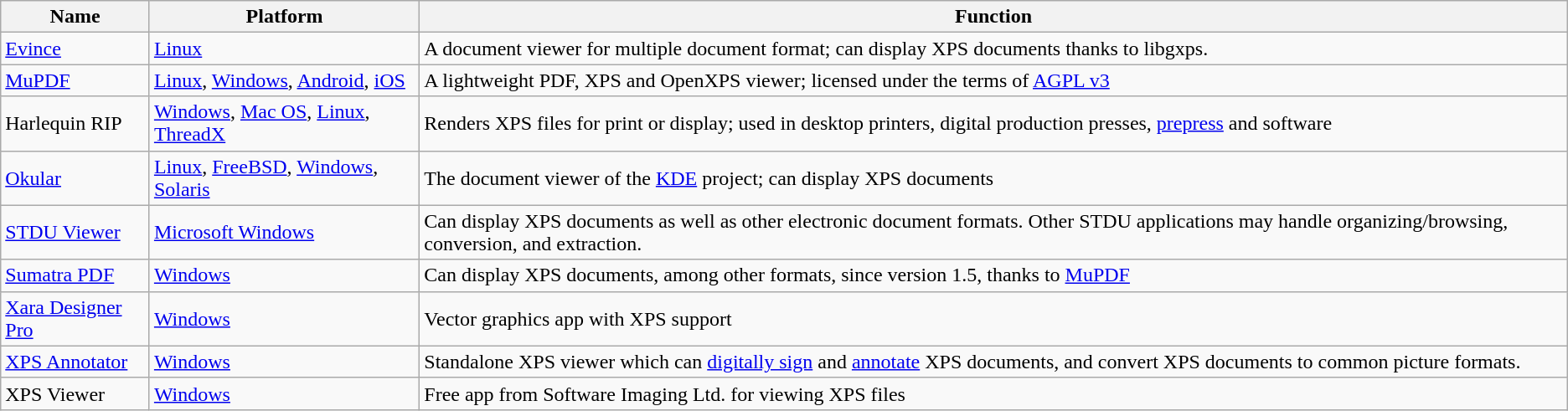<table class="wikitable">
<tr>
<th>Name</th>
<th>Platform</th>
<th>Function</th>
</tr>
<tr>
<td><a href='#'>Evince</a></td>
<td><a href='#'>Linux</a></td>
<td>A document viewer for multiple document format; can display XPS documents thanks to libgxps.</td>
</tr>
<tr>
<td><a href='#'>MuPDF</a></td>
<td><a href='#'>Linux</a>, <a href='#'>Windows</a>, <a href='#'>Android</a>, <a href='#'>iOS</a></td>
<td>A lightweight PDF, XPS and OpenXPS viewer; licensed under the terms of <a href='#'>AGPL v3</a></td>
</tr>
<tr>
<td>Harlequin RIP</td>
<td><a href='#'>Windows</a>, <a href='#'>Mac OS</a>, <a href='#'>Linux</a>, <a href='#'>ThreadX</a></td>
<td>Renders XPS files for print or display; used in desktop printers, digital production presses, <a href='#'>prepress</a> and software</td>
</tr>
<tr>
<td><a href='#'>Okular</a></td>
<td><a href='#'>Linux</a>, <a href='#'>FreeBSD</a>, <a href='#'>Windows</a>, <a href='#'>Solaris</a></td>
<td>The document viewer of the <a href='#'>KDE</a> project; can display XPS documents</td>
</tr>
<tr>
<td><a href='#'>STDU Viewer</a></td>
<td><a href='#'>Microsoft Windows</a></td>
<td>Can display XPS documents as well as other electronic document formats. Other STDU applications may handle organizing/browsing, conversion, and extraction.</td>
</tr>
<tr>
<td><a href='#'>Sumatra PDF</a></td>
<td><a href='#'>Windows</a></td>
<td>Can display XPS documents, among other formats, since version 1.5, thanks to <a href='#'>MuPDF</a></td>
</tr>
<tr>
<td><a href='#'>Xara Designer Pro</a></td>
<td><a href='#'>Windows</a></td>
<td>Vector graphics app with XPS support</td>
</tr>
<tr>
<td><a href='#'>XPS Annotator</a></td>
<td><a href='#'>Windows</a></td>
<td>Standalone XPS viewer which can <a href='#'>digitally sign</a> and <a href='#'>annotate</a> XPS documents, and convert XPS documents to common picture formats.</td>
</tr>
<tr>
<td>XPS Viewer</td>
<td><a href='#'>Windows</a></td>
<td>Free app from Software Imaging Ltd. for viewing XPS files</td>
</tr>
</table>
